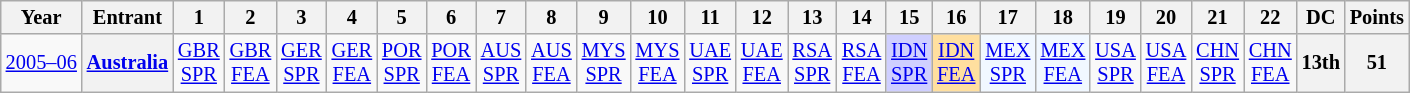<table class="wikitable" style="text-align:center; font-size:85%">
<tr>
<th>Year</th>
<th>Entrant</th>
<th>1</th>
<th>2</th>
<th>3</th>
<th>4</th>
<th>5</th>
<th>6</th>
<th>7</th>
<th>8</th>
<th>9</th>
<th>10</th>
<th>11</th>
<th>12</th>
<th>13</th>
<th>14</th>
<th>15</th>
<th>16</th>
<th>17</th>
<th>18</th>
<th>19</th>
<th>20</th>
<th>21</th>
<th>22</th>
<th>DC</th>
<th>Points</th>
</tr>
<tr>
<td nowrap><a href='#'>2005–06</a></td>
<th rowspan=2><a href='#'>Australia</a></th>
<td><a href='#'>GBR<br>SPR</a></td>
<td><a href='#'>GBR<br>FEA</a></td>
<td><a href='#'>GER<br>SPR</a></td>
<td><a href='#'>GER<br>FEA</a></td>
<td><a href='#'>POR<br>SPR</a></td>
<td><a href='#'>POR<br>FEA</a></td>
<td><a href='#'>AUS<br>SPR</a></td>
<td><a href='#'>AUS<br>FEA</a></td>
<td><a href='#'>MYS<br>SPR</a></td>
<td><a href='#'>MYS<br>FEA</a></td>
<td><a href='#'>UAE<br>SPR</a></td>
<td><a href='#'>UAE<br>FEA</a></td>
<td><a href='#'>RSA<br>SPR</a></td>
<td><a href='#'>RSA<br>FEA</a></td>
<td style="background:#CFCFFF;"><a href='#'>IDN<br>SPR</a><br></td>
<td style="background:#FFDF9F;"><a href='#'>IDN<br>FEA</a><br></td>
<td style="background:#F1F8FF;"><a href='#'>MEX<br>SPR</a><br></td>
<td style="background:#F1F8FF;"><a href='#'>MEX<br>FEA</a><br></td>
<td><a href='#'>USA<br>SPR</a></td>
<td><a href='#'>USA<br>FEA</a></td>
<td><a href='#'>CHN<br>SPR</a></td>
<td><a href='#'>CHN<br>FEA</a></td>
<th>13th</th>
<th>51</th>
</tr>
</table>
